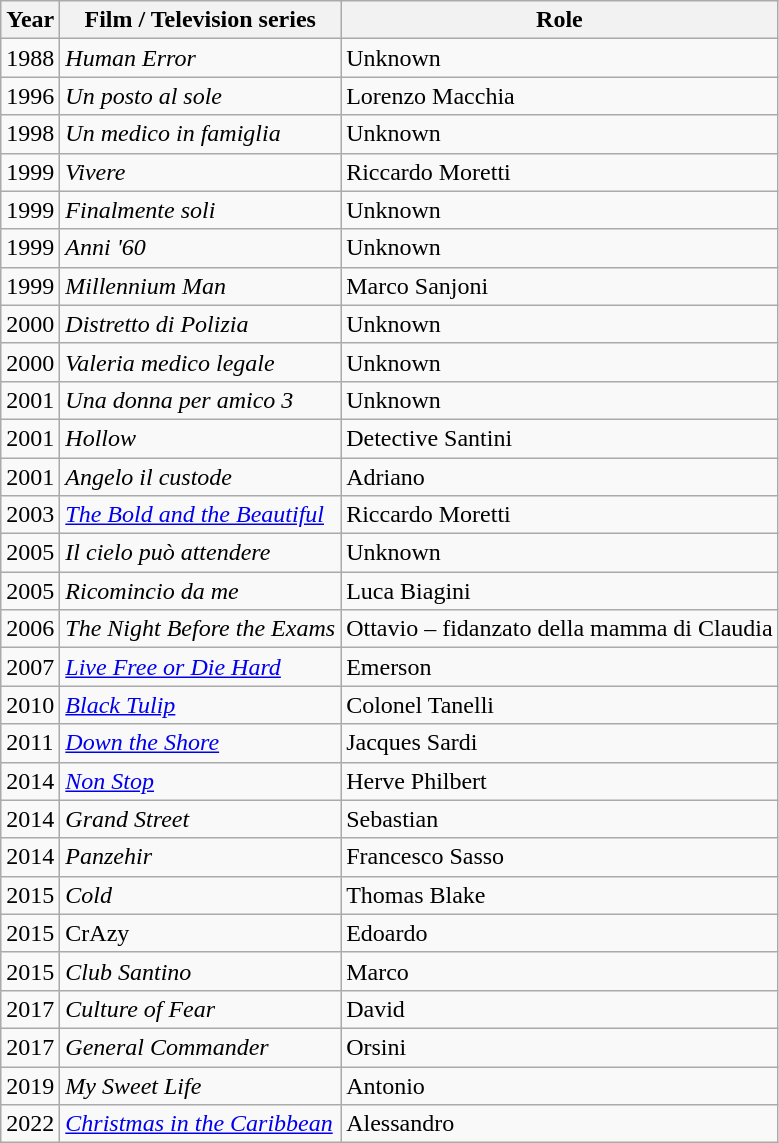<table class="wikitable sortable">
<tr>
<th>Year</th>
<th>Film / Television series</th>
<th>Role</th>
</tr>
<tr>
<td>1988</td>
<td><em>Human Error</em></td>
<td>Unknown</td>
</tr>
<tr>
<td>1996</td>
<td><em>Un posto al sole</em></td>
<td>Lorenzo Macchia</td>
</tr>
<tr>
<td>1998</td>
<td><em>Un medico in famiglia</em></td>
<td>Unknown</td>
</tr>
<tr>
<td>1999</td>
<td><em>Vivere</em></td>
<td>Riccardo Moretti</td>
</tr>
<tr>
<td>1999</td>
<td><em>Finalmente soli</em></td>
<td>Unknown</td>
</tr>
<tr>
<td>1999</td>
<td><em>Anni '60</em></td>
<td>Unknown</td>
</tr>
<tr>
<td>1999</td>
<td><em>Millennium Man</em></td>
<td>Marco Sanjoni</td>
</tr>
<tr>
<td>2000</td>
<td><em>Distretto di Polizia</em></td>
<td>Unknown</td>
</tr>
<tr>
<td>2000</td>
<td><em>Valeria medico legale</em></td>
<td>Unknown</td>
</tr>
<tr>
<td>2001</td>
<td><em>Una donna per amico 3</em></td>
<td>Unknown</td>
</tr>
<tr>
<td>2001</td>
<td><em>Hollow</em></td>
<td>Detective Santini</td>
</tr>
<tr>
<td>2001</td>
<td><em>Angelo il custode</em></td>
<td>Adriano</td>
</tr>
<tr>
<td>2003</td>
<td><em><a href='#'>The Bold and the Beautiful</a></em></td>
<td>Riccardo Moretti</td>
</tr>
<tr>
<td>2005</td>
<td><em>Il cielo può attendere</em></td>
<td>Unknown</td>
</tr>
<tr>
<td>2005</td>
<td><em>Ricomincio da me</em></td>
<td>Luca Biagini</td>
</tr>
<tr>
<td>2006</td>
<td><em>The Night Before the Exams</em></td>
<td>Ottavio – fidanzato della mamma di Claudia</td>
</tr>
<tr>
<td>2007</td>
<td><em><a href='#'>Live Free or Die Hard</a></em></td>
<td>Emerson</td>
</tr>
<tr>
<td>2010</td>
<td><em><a href='#'>Black Tulip</a></em></td>
<td>Colonel Tanelli</td>
</tr>
<tr>
<td>2011</td>
<td><em><a href='#'>Down the Shore</a></em></td>
<td>Jacques Sardi</td>
</tr>
<tr>
<td>2014</td>
<td><em><a href='#'>Non Stop</a></em></td>
<td>Herve Philbert</td>
</tr>
<tr>
<td>2014</td>
<td><em>Grand Street</em></td>
<td>Sebastian</td>
</tr>
<tr>
<td>2014</td>
<td><em>Panzehir</em></td>
<td>Francesco Sasso</td>
</tr>
<tr>
<td>2015</td>
<td><em>Cold</em></td>
<td>Thomas Blake</td>
</tr>
<tr>
<td>2015</td>
<td>CrAzy</td>
<td>Edoardo</td>
</tr>
<tr>
<td>2015</td>
<td><em>Club Santino</em></td>
<td>Marco</td>
</tr>
<tr>
<td>2017</td>
<td><em>Culture of Fear</em></td>
<td>David</td>
</tr>
<tr>
<td>2017</td>
<td><em>General Commander</em></td>
<td>Orsini</td>
</tr>
<tr>
<td>2019</td>
<td><em>My Sweet Life</em></td>
<td>Antonio</td>
</tr>
<tr>
<td>2022</td>
<td><em><a href='#'>Christmas in the Caribbean</a></em></td>
<td>Alessandro</td>
</tr>
</table>
